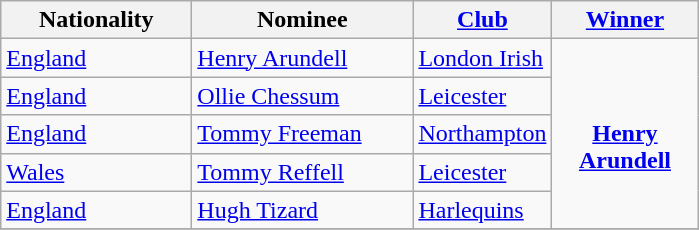<table class="wikitable">
<tr>
<th width=120>Nationality</th>
<th width=140>Nominee</th>
<th width=80><a href='#'>Club</a></th>
<th width=90><a href='#'>Winner</a></th>
</tr>
<tr>
<td> <a href='#'>England</a></td>
<td><a href='#'>Henry Arundell</a></td>
<td><a href='#'>London Irish</a></td>
<td rowspan=5 align=center><br><strong><a href='#'>Henry Arundell</a></strong></td>
</tr>
<tr>
<td> <a href='#'>England</a></td>
<td><a href='#'>Ollie Chessum</a></td>
<td><a href='#'>Leicester</a></td>
</tr>
<tr>
<td> <a href='#'>England</a></td>
<td><a href='#'>Tommy Freeman</a></td>
<td><a href='#'>Northampton</a></td>
</tr>
<tr>
<td> <a href='#'>Wales</a></td>
<td><a href='#'>Tommy Reffell</a></td>
<td><a href='#'>Leicester</a></td>
</tr>
<tr>
<td> <a href='#'>England</a></td>
<td><a href='#'>Hugh Tizard</a></td>
<td><a href='#'>Harlequins</a></td>
</tr>
<tr>
</tr>
</table>
